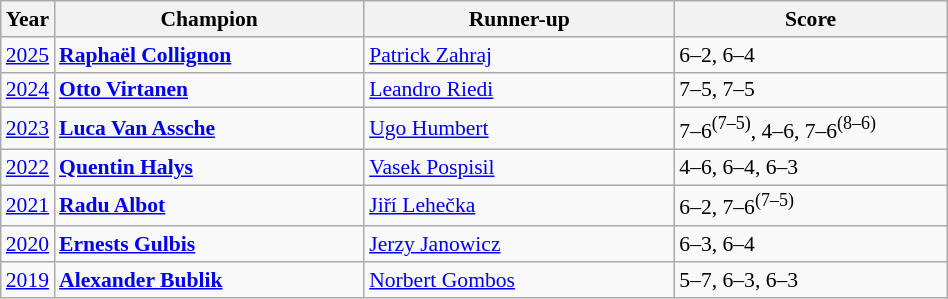<table class="wikitable" style="font-size:90%">
<tr>
<th>Year</th>
<th width="200">Champion</th>
<th width="200">Runner-up</th>
<th width="175">Score</th>
</tr>
<tr>
<td><a href='#'>2025</a></td>
<td> <strong><a href='#'>Raphaël Collignon</a></strong></td>
<td> <a href='#'>Patrick Zahraj</a></td>
<td>6–2, 6–4</td>
</tr>
<tr>
<td><a href='#'>2024</a></td>
<td> <strong><a href='#'>Otto Virtanen</a></strong></td>
<td> <a href='#'>Leandro Riedi</a></td>
<td>7–5, 7–5</td>
</tr>
<tr>
<td><a href='#'>2023</a></td>
<td> <strong><a href='#'>Luca Van Assche</a></strong></td>
<td> <a href='#'>Ugo Humbert</a></td>
<td>7–6<sup>(7–5)</sup>, 4–6, 7–6<sup>(8–6)</sup></td>
</tr>
<tr>
<td><a href='#'>2022</a></td>
<td> <strong><a href='#'>Quentin Halys</a></strong></td>
<td> <a href='#'>Vasek Pospisil</a></td>
<td>4–6, 6–4, 6–3</td>
</tr>
<tr>
<td><a href='#'>2021</a></td>
<td> <strong><a href='#'>Radu Albot</a></strong></td>
<td> <a href='#'>Jiří Lehečka</a></td>
<td>6–2, 7–6<sup>(7–5)</sup></td>
</tr>
<tr>
<td><a href='#'>2020</a></td>
<td> <strong><a href='#'>Ernests Gulbis</a></strong></td>
<td> <a href='#'>Jerzy Janowicz</a></td>
<td>6–3, 6–4</td>
</tr>
<tr>
<td><a href='#'>2019</a></td>
<td> <strong><a href='#'>Alexander Bublik</a></strong></td>
<td> <a href='#'>Norbert Gombos</a></td>
<td>5–7, 6–3, 6–3</td>
</tr>
</table>
